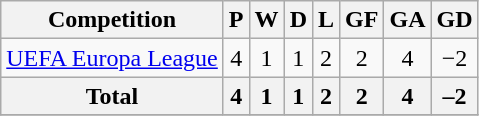<table class="wikitable sortable" style="text-align:center">
<tr>
<th>Competition</th>
<th>P</th>
<th>W</th>
<th>D</th>
<th>L</th>
<th>GF</th>
<th>GA</th>
<th>GD</th>
</tr>
<tr>
<td><a href='#'>UEFA Europa League</a></td>
<td>4</td>
<td>1</td>
<td>1</td>
<td>2</td>
<td>2</td>
<td>4</td>
<td>−2</td>
</tr>
<tr>
<th><strong>Total</strong></th>
<th><strong>4</strong></th>
<th><strong>1</strong></th>
<th><strong>1</strong></th>
<th><strong>2</strong></th>
<th><strong>2</strong></th>
<th><strong>4</strong></th>
<th><strong>–2</strong></th>
</tr>
<tr>
</tr>
</table>
